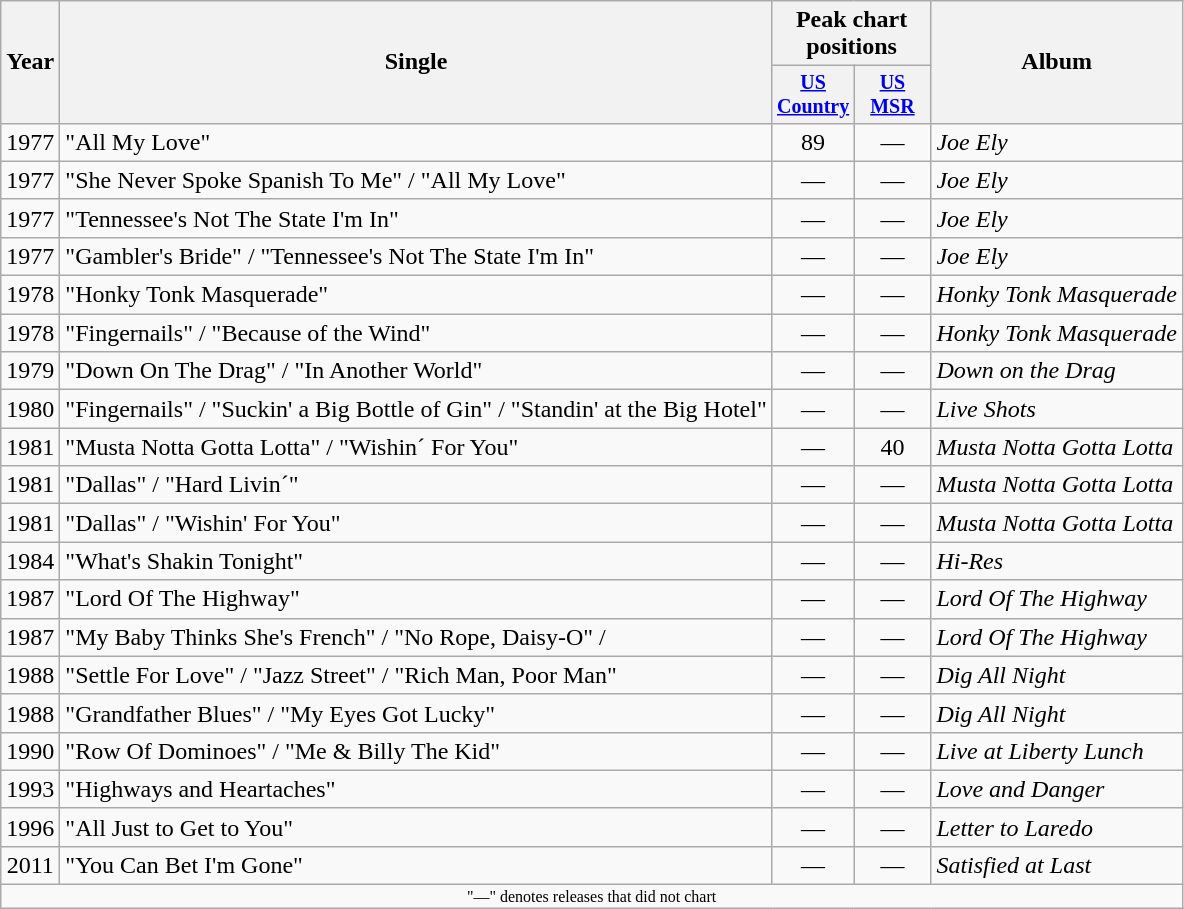<table class="wikitable" style="text-align:center;">
<tr>
<th rowspan="2">Year</th>
<th rowspan="2">Single</th>
<th colspan="2">Peak chart<br>positions</th>
<th rowspan="2">Album</th>
</tr>
<tr style="font-size:smaller;">
<th style="width:45px;"><a href='#'>US Country</a></th>
<th style="width:45px;"><a href='#'>US MSR</a></th>
</tr>
<tr>
<td>1977</td>
<td style="text-align:left;">"All My Love"</td>
<td>89</td>
<td>—</td>
<td style="text-align:left;"><em>Joe Ely</em></td>
</tr>
<tr>
<td>1977</td>
<td style="text-align:left;">"She Never Spoke Spanish To Me" / "All My Love"</td>
<td>—</td>
<td>—</td>
<td style="text-align:left;"><em>Joe Ely</em></td>
</tr>
<tr>
<td>1977</td>
<td style="text-align:left;">"Tennessee's Not The State I'm In"</td>
<td>—</td>
<td>—</td>
<td style="text-align:left;"><em>Joe Ely</em></td>
</tr>
<tr>
<td>1977</td>
<td style="text-align:left;">"Gambler's Bride" / "Tennessee's Not The State I'm In"</td>
<td>—</td>
<td>—</td>
<td style="text-align:left;"><em>Joe Ely</em></td>
</tr>
<tr>
<td>1978</td>
<td style="text-align:left;">"Honky Tonk Masquerade"</td>
<td>—</td>
<td>—</td>
<td style="text-align:left;"><em>Honky Tonk Masquerade</em></td>
</tr>
<tr>
<td>1978</td>
<td style="text-align:left;">"Fingernails" / "Because of the Wind"</td>
<td>—</td>
<td>—</td>
<td style="text-align:left;"><em>Honky Tonk Masquerade</em></td>
</tr>
<tr>
<td>1979</td>
<td style="text-align:left;">"Down On The Drag" / "In Another World"</td>
<td>—</td>
<td>—</td>
<td style="text-align:left;"><em>Down on the Drag</em></td>
</tr>
<tr>
<td>1980</td>
<td style="text-align:left;">"Fingernails" / "Suckin' a Big Bottle of Gin" / "Standin' at the Big Hotel"</td>
<td>—</td>
<td>—</td>
<td style="text-align:left;"><em>Live Shots</em></td>
</tr>
<tr>
<td>1981</td>
<td style="text-align:left;">"Musta Notta Gotta Lotta" / "Wishin´ For You"</td>
<td>—</td>
<td>40</td>
<td style="text-align:left;"><em>Musta Notta Gotta Lotta</em></td>
</tr>
<tr>
<td>1981</td>
<td style="text-align:left;">"Dallas" / "Hard Livin´"</td>
<td>—</td>
<td>—</td>
<td style="text-align:left;"><em>Musta Notta Gotta Lotta</em></td>
</tr>
<tr>
<td>1981</td>
<td style="text-align:left;">"Dallas" / "Wishin' For You"</td>
<td>—</td>
<td>—</td>
<td style="text-align:left;"><em>Musta Notta Gotta Lotta</em></td>
</tr>
<tr>
<td>1984</td>
<td style="text-align:left;">"What's Shakin Tonight"</td>
<td>—</td>
<td>—</td>
<td style="text-align:left;"><em>Hi-Res</em></td>
</tr>
<tr>
<td>1987</td>
<td style="text-align:left;">"Lord Of The Highway"</td>
<td>—</td>
<td>—</td>
<td style="text-align:left;"><em>Lord Of The Highway</em></td>
</tr>
<tr>
<td>1987</td>
<td style="text-align:left;">"My Baby Thinks She's French" / "No Rope, Daisy-O" /</td>
<td>—</td>
<td>—</td>
<td style="text-align:left;"><em>Lord Of The Highway</em></td>
</tr>
<tr>
<td>1988</td>
<td style="text-align:left;">"Settle For Love" / "Jazz Street" / "Rich Man, Poor Man"</td>
<td>—</td>
<td>—</td>
<td style="text-align:left;"><em>Dig All Night</em></td>
</tr>
<tr>
<td>1988</td>
<td style="text-align:left;">"Grandfather Blues" / "My Eyes Got Lucky"</td>
<td>—</td>
<td>—</td>
<td style="text-align:left;"><em>Dig All Night</em></td>
</tr>
<tr>
<td>1990</td>
<td style="text-align:left;">"Row Of Dominoes" / "Me & Billy The Kid"</td>
<td>—</td>
<td>—</td>
<td style="text-align:left;"><em>Live at Liberty Lunch</em></td>
</tr>
<tr>
<td>1993</td>
<td style="text-align:left;">"Highways and Heartaches"</td>
<td>—</td>
<td>—</td>
<td style="text-align:left;"><em>Love and Danger</em></td>
</tr>
<tr>
<td>1996</td>
<td style="text-align:left;">"All Just to Get to You"</td>
<td>—</td>
<td>—</td>
<td style="text-align:left;"><em>Letter to Laredo</em></td>
</tr>
<tr>
<td>2011</td>
<td style="text-align:left;">"You Can Bet I'm Gone"</td>
<td>—</td>
<td>—</td>
<td style="text-align:left;"><em>Satisfied at Last</em></td>
</tr>
<tr>
<td colspan="5" style="font-size:8pt">"—" denotes releases that did not chart</td>
</tr>
</table>
